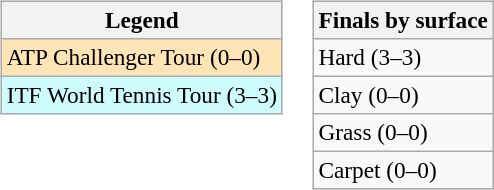<table>
<tr valign=top>
<td><br><table class=wikitable style=font-size:97%>
<tr>
<th>Legend</th>
</tr>
<tr bgcolor=moccasin>
<td>ATP Challenger Tour (0–0)</td>
</tr>
<tr bgcolor=cffcff>
<td>ITF World Tennis Tour (3–3)</td>
</tr>
</table>
</td>
<td><br><table class=wikitable style=font-size:97%>
<tr>
<th>Finals by surface</th>
</tr>
<tr>
<td>Hard (3–3)</td>
</tr>
<tr>
<td>Clay (0–0)</td>
</tr>
<tr>
<td>Grass (0–0)</td>
</tr>
<tr>
<td>Carpet (0–0)</td>
</tr>
</table>
</td>
</tr>
</table>
